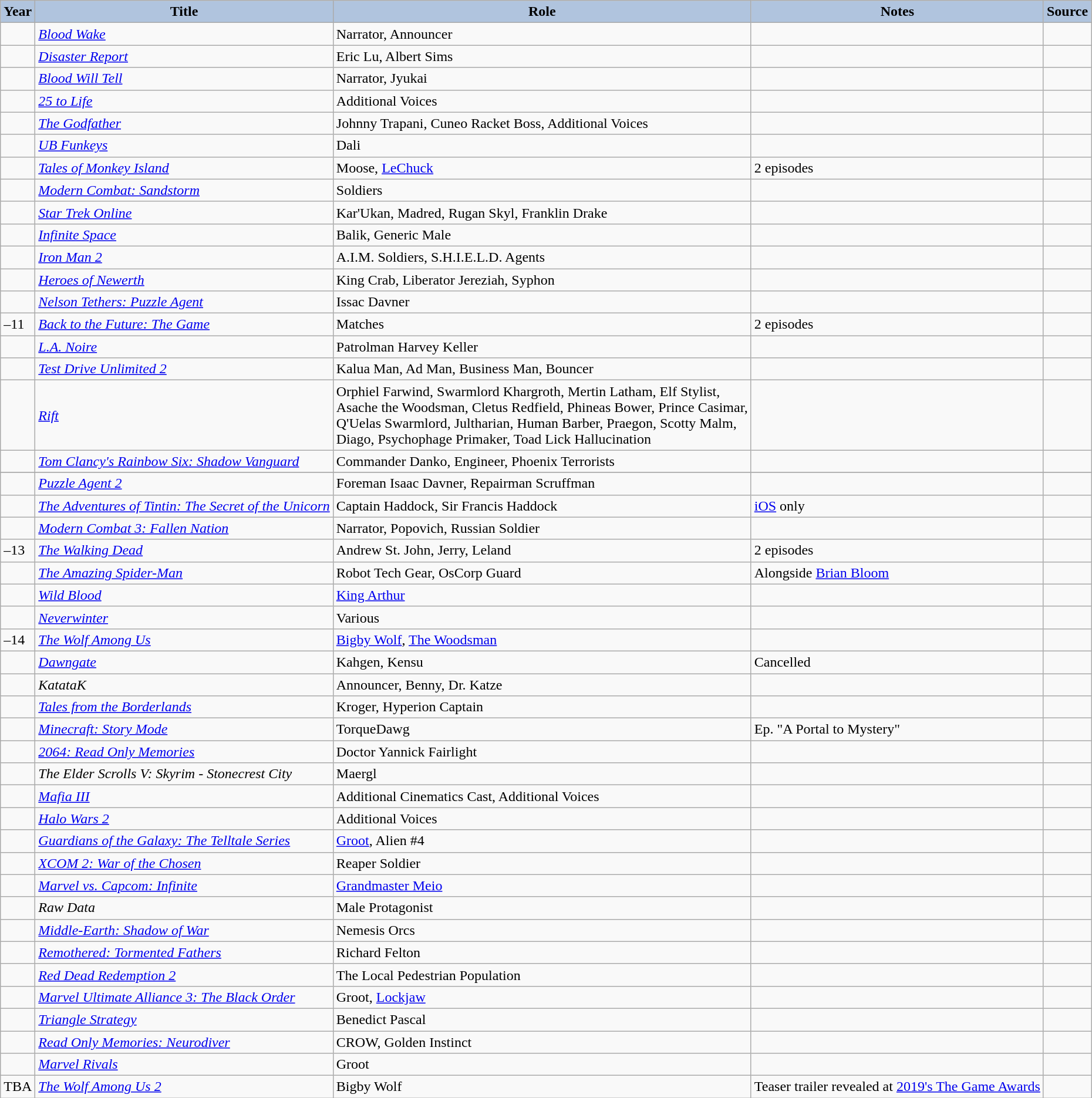<table class="wikitable sortable plainrowheaders">
<tr>
<th style="background:#b0c4de;">Year</th>
<th style="background:#b0c4de;">Title</th>
<th style="background:#b0c4de;">Role</th>
<th style="background:#b0c4de;" class="unsortable">Notes</th>
<th style="background:#b0c4de;" class="unsortable">Source</th>
</tr>
<tr>
<td></td>
<td><em><a href='#'>Blood Wake</a></em></td>
<td>Narrator, Announcer</td>
<td> </td>
<td> </td>
</tr>
<tr>
<td></td>
<td><em><a href='#'>Disaster Report</a></em></td>
<td>Eric Lu, Albert Sims</td>
<td> </td>
<td> </td>
</tr>
<tr>
<td></td>
<td><em><a href='#'>Blood Will Tell</a></em></td>
<td>Narrator, Jyukai</td>
<td> </td>
<td></td>
</tr>
<tr>
<td></td>
<td><em><a href='#'>25 to Life</a></em></td>
<td>Additional Voices</td>
<td> </td>
<td></td>
</tr>
<tr>
<td></td>
<td><em><a href='#'>The Godfather</a></em></td>
<td>Johnny Trapani, Cuneo Racket Boss, Additional Voices</td>
<td> </td>
<td> </td>
</tr>
<tr>
<td></td>
<td><em><a href='#'>UB Funkeys</a></em></td>
<td>Dali</td>
<td> </td>
<td> </td>
</tr>
<tr>
<td></td>
<td><em><a href='#'>Tales of Monkey Island</a></em></td>
<td>Moose, <a href='#'>LeChuck</a></td>
<td>2 episodes</td>
<td> </td>
</tr>
<tr>
<td></td>
<td><em><a href='#'>Modern Combat: Sandstorm</a></em></td>
<td>Soldiers</td>
<td> </td>
<td> </td>
</tr>
<tr>
<td></td>
<td><em><a href='#'>Star Trek Online</a></em></td>
<td>Kar'Ukan, Madred, Rugan Skyl, Franklin Drake</td>
<td> </td>
<td> </td>
</tr>
<tr>
<td></td>
<td><em><a href='#'>Infinite Space</a></em></td>
<td>Balik, Generic Male</td>
<td> </td>
<td> </td>
</tr>
<tr>
<td></td>
<td><em><a href='#'>Iron Man 2</a></em></td>
<td>A.I.M. Soldiers, S.H.I.E.L.D. Agents</td>
<td> </td>
<td></td>
</tr>
<tr>
<td></td>
<td><em><a href='#'>Heroes of Newerth</a></em></td>
<td>King Crab, Liberator Jereziah, Syphon</td>
<td> </td>
<td> </td>
</tr>
<tr>
<td></td>
<td><em><a href='#'>Nelson Tethers: Puzzle Agent</a></em></td>
<td>Issac Davner</td>
<td> </td>
<td> </td>
</tr>
<tr>
<td>–11</td>
<td><em><a href='#'>Back to the Future: The Game</a></em></td>
<td>Matches</td>
<td>2 episodes</td>
<td></td>
</tr>
<tr>
<td></td>
<td><em><a href='#'>L.A. Noire</a></em></td>
<td>Patrolman Harvey Keller</td>
<td> </td>
<td> </td>
</tr>
<tr>
<td></td>
<td><em><a href='#'>Test Drive Unlimited 2</a></em></td>
<td>Kalua Man, Ad Man, Business Man, Bouncer</td>
<td> </td>
<td> </td>
</tr>
<tr>
<td></td>
<td><em><a href='#'>Rift</a></em></td>
<td>Orphiel Farwind, Swarmlord Khargroth, Mertin Latham, Elf Stylist,<br>Asache the Woodsman, Cletus Redfield, Phineas Bower, Prince Casimar,<br>Q'Uelas Swarmlord, Jultharian, Human Barber, Praegon, Scotty Malm,<br>Diago, Psychophage Primaker, Toad Lick Hallucination</td>
<td> </td>
<td> </td>
</tr>
<tr>
<td></td>
<td><em><a href='#'>Tom Clancy's Rainbow Six: Shadow Vanguard</a></em></td>
<td>Commander Danko, Engineer, Phoenix Terrorists</td>
<td> </td>
<td> </td>
</tr>
<tr>
</tr>
<tr>
<td></td>
<td><em><a href='#'>Puzzle Agent 2</a></em></td>
<td>Foreman Isaac Davner, Repairman Scruffman</td>
<td> </td>
<td> </td>
</tr>
<tr>
<td></td>
<td><em><a href='#'>The Adventures of Tintin: The Secret of the Unicorn</a></em></td>
<td>Captain Haddock, Sir Francis Haddock</td>
<td><a href='#'>iOS</a> only</td>
<td> </td>
</tr>
<tr>
<td></td>
<td><em><a href='#'>Modern Combat 3: Fallen Nation</a></em></td>
<td>Narrator, Popovich, Russian Soldier</td>
<td> </td>
<td> </td>
</tr>
<tr>
<td>–13</td>
<td><em><a href='#'>The Walking Dead</a></em></td>
<td>Andrew St. John, Jerry, Leland</td>
<td>2 episodes</td>
<td></td>
</tr>
<tr>
<td></td>
<td><em><a href='#'>The Amazing Spider-Man</a></em></td>
<td>Robot Tech Gear, OsCorp Guard</td>
<td>Alongside <a href='#'>Brian Bloom</a></td>
<td> </td>
</tr>
<tr>
<td></td>
<td><em><a href='#'>Wild Blood</a></em></td>
<td><a href='#'>King Arthur</a></td>
<td> </td>
<td> </td>
</tr>
<tr>
<td></td>
<td><em><a href='#'>Neverwinter</a></em></td>
<td>Various</td>
<td> </td>
<td> </td>
</tr>
<tr>
<td>–14</td>
<td><em><a href='#'>The Wolf Among Us</a></em></td>
<td><a href='#'>Bigby Wolf</a>, <a href='#'>The Woodsman</a></td>
<td> </td>
<td></td>
</tr>
<tr>
<td></td>
<td><em><a href='#'>Dawngate</a></em></td>
<td>Kahgen, Kensu</td>
<td>Cancelled</td>
<td> </td>
</tr>
<tr>
<td></td>
<td><em>KatataK</em></td>
<td>Announcer, Benny, Dr. Katze</td>
<td> </td>
<td></td>
</tr>
<tr>
<td></td>
<td><em><a href='#'>Tales from the Borderlands</a></em></td>
<td>Kroger, Hyperion Captain</td>
<td> </td>
<td> </td>
</tr>
<tr>
<td></td>
<td><em><a href='#'>Minecraft: Story Mode</a></em></td>
<td>TorqueDawg</td>
<td>Ep. "A Portal to Mystery"</td>
<td> </td>
</tr>
<tr>
<td></td>
<td><em><a href='#'>2064: Read Only Memories</a></em></td>
<td>Doctor Yannick Fairlight</td>
<td> </td>
<td> </td>
</tr>
<tr>
<td></td>
<td><em>The Elder Scrolls V: Skyrim - Stonecrest City</em></td>
<td>Maergl</td>
<td> </td>
<td> </td>
</tr>
<tr>
<td></td>
<td><em><a href='#'>Mafia III</a></em></td>
<td>Additional Cinematics Cast, Additional Voices</td>
<td> </td>
<td> </td>
</tr>
<tr>
<td></td>
<td><em><a href='#'>Halo Wars 2</a></em></td>
<td>Additional Voices</td>
<td> </td>
<td> </td>
</tr>
<tr>
<td></td>
<td><em><a href='#'>Guardians of the Galaxy: The Telltale Series</a></em></td>
<td><a href='#'>Groot</a>, Alien #4</td>
<td> </td>
<td> </td>
</tr>
<tr>
<td></td>
<td><em><a href='#'>XCOM 2: War of the Chosen</a></em></td>
<td>Reaper Soldier</td>
<td> </td>
<td> </td>
</tr>
<tr>
<td></td>
<td><em><a href='#'>Marvel vs. Capcom: Infinite</a></em></td>
<td><a href='#'>Grandmaster Meio</a></td>
<td> </td>
<td></td>
</tr>
<tr>
<td></td>
<td><em>Raw Data</em></td>
<td>Male Protagonist</td>
<td> </td>
<td> </td>
</tr>
<tr>
<td></td>
<td><em><a href='#'>Middle-Earth: Shadow of War</a></em></td>
<td>Nemesis Orcs</td>
<td> </td>
<td> </td>
</tr>
<tr>
<td></td>
<td><em><a href='#'>Remothered: Tormented Fathers</a></em></td>
<td>Richard Felton</td>
<td> </td>
<td></td>
</tr>
<tr>
<td></td>
<td><em><a href='#'>Red Dead Redemption 2</a></em></td>
<td>The Local Pedestrian Population</td>
<td> </td>
<td> </td>
</tr>
<tr>
<td></td>
<td><em><a href='#'>Marvel Ultimate Alliance 3: The Black Order</a></em></td>
<td>Groot, <a href='#'>Lockjaw</a></td>
<td> </td>
<td></td>
</tr>
<tr>
<td></td>
<td><em><a href='#'>Triangle Strategy</a></em></td>
<td>Benedict Pascal</td>
<td> </td>
<td></td>
</tr>
<tr>
<td></td>
<td><em><a href='#'>Read Only Memories: Neurodiver</a></em></td>
<td>CROW, Golden Instinct</td>
<td> </td>
<td> </td>
</tr>
<tr>
<td></td>
<td><em><a href='#'>Marvel Rivals</a></em></td>
<td>Groot</td>
<td> </td>
<td> </td>
</tr>
<tr>
<td>TBA</td>
<td><em><a href='#'>The Wolf Among Us 2</a></em></td>
<td>Bigby Wolf</td>
<td>Teaser trailer revealed at <a href='#'>2019's The Game Awards</a></td>
<td> </td>
</tr>
</table>
